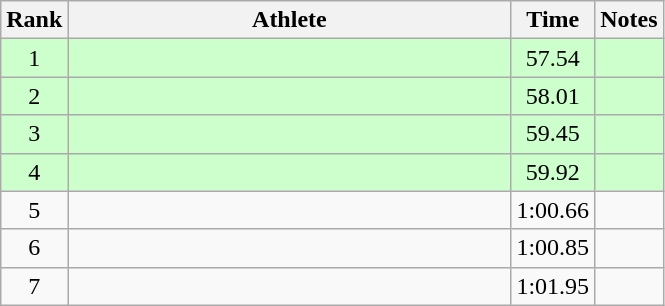<table class="wikitable" style="text-align:center">
<tr>
<th>Rank</th>
<th Style="width:18em">Athlete</th>
<th>Time</th>
<th>Notes</th>
</tr>
<tr style="background:#cfc">
<td>1</td>
<td style="text-align:left"></td>
<td>57.54</td>
<td></td>
</tr>
<tr style="background:#cfc">
<td>2</td>
<td style="text-align:left"></td>
<td>58.01</td>
<td></td>
</tr>
<tr style="background:#cfc">
<td>3</td>
<td style="text-align:left"></td>
<td>59.45</td>
<td></td>
</tr>
<tr style="background:#cfc">
<td>4</td>
<td style="text-align:left"></td>
<td>59.92</td>
<td></td>
</tr>
<tr>
<td>5</td>
<td style="text-align:left"></td>
<td>1:00.66</td>
<td></td>
</tr>
<tr>
<td>6</td>
<td style="text-align:left"></td>
<td>1:00.85</td>
<td></td>
</tr>
<tr>
<td>7</td>
<td style="text-align:left"></td>
<td>1:01.95</td>
<td></td>
</tr>
</table>
